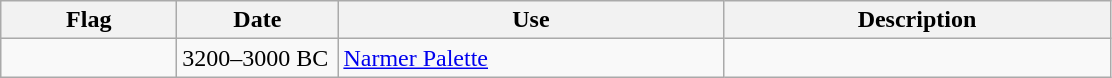<table class="wikitable">
<tr>
<th style="width:110px;">Flag</th>
<th style="width:100px;">Date</th>
<th style="width:250px;">Use</th>
<th style="width:250px;">Description</th>
</tr>
<tr>
<td></td>
<td>3200–3000 BC</td>
<td><a href='#'>Narmer Palette</a></td>
<td></td>
</tr>
</table>
